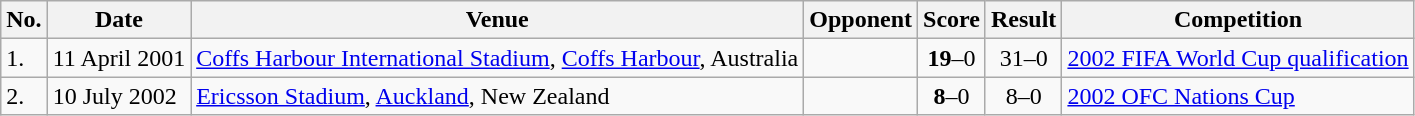<table class="wikitable">
<tr>
<th>No.</th>
<th>Date</th>
<th>Venue</th>
<th>Opponent</th>
<th>Score</th>
<th>Result</th>
<th>Competition</th>
</tr>
<tr>
<td>1.</td>
<td>11 April 2001</td>
<td><a href='#'>Coffs Harbour International Stadium</a>, <a href='#'>Coffs Harbour</a>, Australia</td>
<td></td>
<td align=center><strong>19</strong>–0</td>
<td align=center>31–0</td>
<td><a href='#'>2002 FIFA World Cup qualification</a></td>
</tr>
<tr>
<td>2.</td>
<td>10 July 2002</td>
<td><a href='#'>Ericsson Stadium</a>, <a href='#'>Auckland</a>, New Zealand</td>
<td></td>
<td align=center><strong>8</strong>–0</td>
<td align=center>8–0</td>
<td><a href='#'>2002 OFC Nations Cup</a></td>
</tr>
</table>
